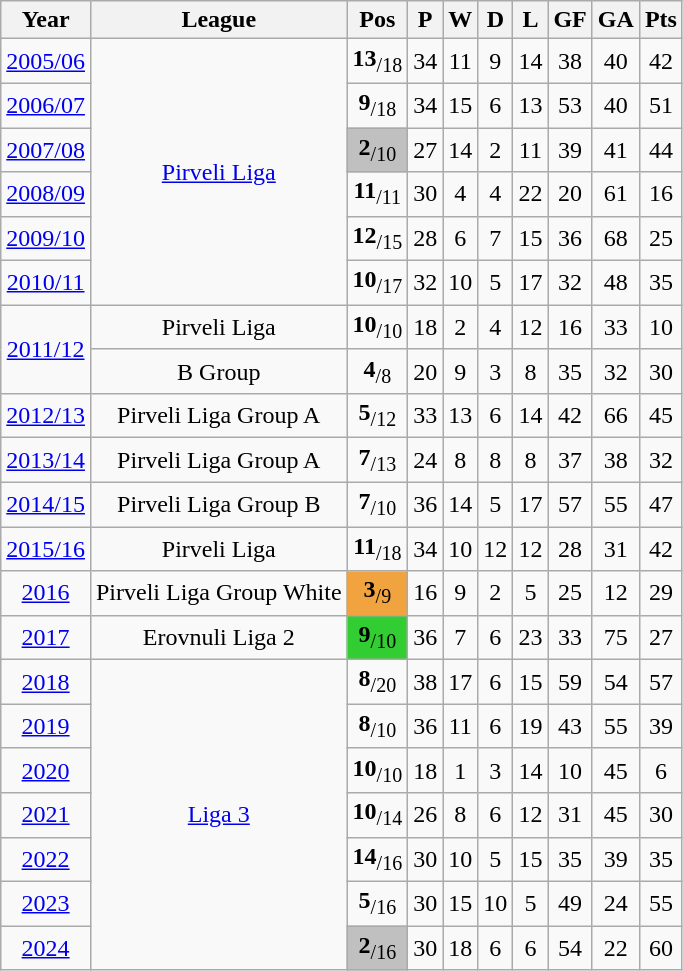<table class="wikitable sortable" style="text-align: center">
<tr>
<th>Year</th>
<th>League</th>
<th>Pos</th>
<th>P</th>
<th>W</th>
<th>D</th>
<th>L</th>
<th>GF</th>
<th>GA</th>
<th>Pts</th>
</tr>
<tr>
<td><a href='#'>2005/06</a></td>
<td rowspan=6><a href='#'>Pirveli Liga</a></td>
<td><strong>13</strong><sub>/18</sub></td>
<td>34</td>
<td>11</td>
<td>9</td>
<td>14</td>
<td>38</td>
<td>40</td>
<td>42</td>
</tr>
<tr>
<td><a href='#'>2006/07</a></td>
<td><strong>9</strong><sub>/18</sub></td>
<td>34</td>
<td>15</td>
<td>6</td>
<td>13</td>
<td>53</td>
<td>40</td>
<td>51</td>
</tr>
<tr>
<td><a href='#'>2007/08</a></td>
<td bgcolor=Silver><strong>2</strong><sub>/10</sub></td>
<td>27</td>
<td>14</td>
<td>2</td>
<td>11</td>
<td>39</td>
<td>41</td>
<td>44</td>
</tr>
<tr>
<td><a href='#'>2008/09</a></td>
<td><strong>11</strong><sub>/11</sub></td>
<td>30</td>
<td>4</td>
<td>4</td>
<td>22</td>
<td>20</td>
<td>61</td>
<td>16</td>
</tr>
<tr>
<td><a href='#'>2009/10</a></td>
<td><strong>12</strong><sub>/15</sub></td>
<td>28</td>
<td>6</td>
<td>7</td>
<td>15</td>
<td>36</td>
<td>68</td>
<td>25</td>
</tr>
<tr>
<td><a href='#'>2010/11</a></td>
<td><strong>10</strong><sub>/17</sub></td>
<td>32</td>
<td>10</td>
<td>5</td>
<td>17</td>
<td>32</td>
<td>48</td>
<td>35</td>
</tr>
<tr>
<td rowspan="2"><a href='#'>2011/12</a></td>
<td>Pirveli Liga</td>
<td><strong>10</strong><sub>/10</sub></td>
<td>18</td>
<td>2</td>
<td>4</td>
<td>12</td>
<td>16</td>
<td>33</td>
<td>10</td>
</tr>
<tr>
<td>B Group</td>
<td><strong>4</strong><sub>/8</sub></td>
<td>20</td>
<td>9</td>
<td>3</td>
<td>8</td>
<td>35</td>
<td>32</td>
<td>30</td>
</tr>
<tr>
<td><a href='#'>2012/13</a></td>
<td>Pirveli Liga Group A</td>
<td><strong>5</strong><sub>/12</sub></td>
<td>33</td>
<td>13</td>
<td>6</td>
<td>14</td>
<td>42</td>
<td>66</td>
<td>45</td>
</tr>
<tr>
<td><a href='#'>2013/14</a></td>
<td>Pirveli Liga Group A</td>
<td><strong>7</strong><sub>/13</sub></td>
<td>24</td>
<td>8</td>
<td>8</td>
<td>8</td>
<td>37</td>
<td>38</td>
<td>32</td>
</tr>
<tr>
<td><a href='#'>2014/15</a></td>
<td>Pirveli Liga Group B</td>
<td><strong>7</strong><sub>/10</sub></td>
<td>36</td>
<td>14</td>
<td>5</td>
<td>17</td>
<td>57</td>
<td>55</td>
<td>47</td>
</tr>
<tr>
<td><a href='#'>2015/16</a></td>
<td>Pirveli Liga</td>
<td><strong>11</strong><sub>/18</sub></td>
<td>34</td>
<td>10</td>
<td>12</td>
<td>12</td>
<td>28</td>
<td>31</td>
<td>42</td>
</tr>
<tr>
<td><a href='#'>2016</a></td>
<td>Pirveli Liga Group White</td>
<td bgcolor=#F1A33F><strong>3</strong><sub>/9</sub></td>
<td>16</td>
<td>9</td>
<td>2</td>
<td>5</td>
<td>25</td>
<td>12</td>
<td>29</td>
</tr>
<tr>
<td><a href='#'>2017</a></td>
<td>Erovnuli Liga 2</td>
<td bgcolor=LimeGreen><strong>9</strong><sub>/10</sub></td>
<td>36</td>
<td>7</td>
<td>6</td>
<td>23</td>
<td>33</td>
<td>75</td>
<td>27</td>
</tr>
<tr>
<td><a href='#'>2018</a></td>
<td rowspan=7><a href='#'>Liga 3</a></td>
<td><strong>8</strong><sub>/20</sub></td>
<td>38</td>
<td>17</td>
<td>6</td>
<td>15</td>
<td>59</td>
<td>54</td>
<td>57</td>
</tr>
<tr>
<td><a href='#'>2019</a></td>
<td><strong>8</strong><sub>/10</sub></td>
<td>36</td>
<td>11</td>
<td>6</td>
<td>19</td>
<td>43</td>
<td>55</td>
<td>39</td>
</tr>
<tr>
<td><a href='#'>2020</a></td>
<td><strong>10</strong><sub>/10</sub></td>
<td>18</td>
<td>1</td>
<td>3</td>
<td>14</td>
<td>10</td>
<td>45</td>
<td>6</td>
</tr>
<tr>
<td><a href='#'>2021</a></td>
<td><strong>10</strong><sub>/14</sub></td>
<td>26</td>
<td>8</td>
<td>6</td>
<td>12</td>
<td>31</td>
<td>45</td>
<td>30</td>
</tr>
<tr>
<td><a href='#'>2022</a></td>
<td><strong>14</strong><sub>/16</sub></td>
<td>30</td>
<td>10</td>
<td>5</td>
<td>15</td>
<td>35</td>
<td>39</td>
<td>35</td>
</tr>
<tr>
<td><a href='#'>2023</a></td>
<td><strong>5</strong><sub>/16</sub></td>
<td>30</td>
<td>15</td>
<td>10</td>
<td>5</td>
<td>49</td>
<td>24</td>
<td>55</td>
</tr>
<tr>
<td><a href='#'>2024</a></td>
<td bgcolor=Silver><strong>2</strong><sub>/16</sub></td>
<td>30</td>
<td>18</td>
<td>6</td>
<td>6</td>
<td>54</td>
<td>22</td>
<td>60</td>
</tr>
</table>
